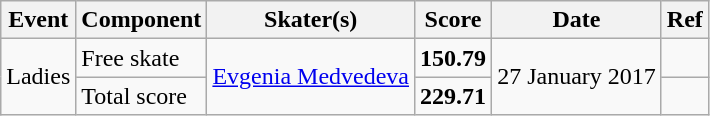<table class="wikitable sortable">
<tr>
<th>Event</th>
<th>Component</th>
<th>Skater(s)</th>
<th>Score</th>
<th>Date</th>
<th>Ref</th>
</tr>
<tr>
<td rowspan=2>Ladies</td>
<td>Free skate</td>
<td rowspan=2> <a href='#'>Evgenia Medvedeva</a></td>
<td><strong>150.79</strong></td>
<td rowspan=2>27 January 2017</td>
<td></td>
</tr>
<tr>
<td>Total score</td>
<td><strong>229.71</strong></td>
<td></td>
</tr>
</table>
